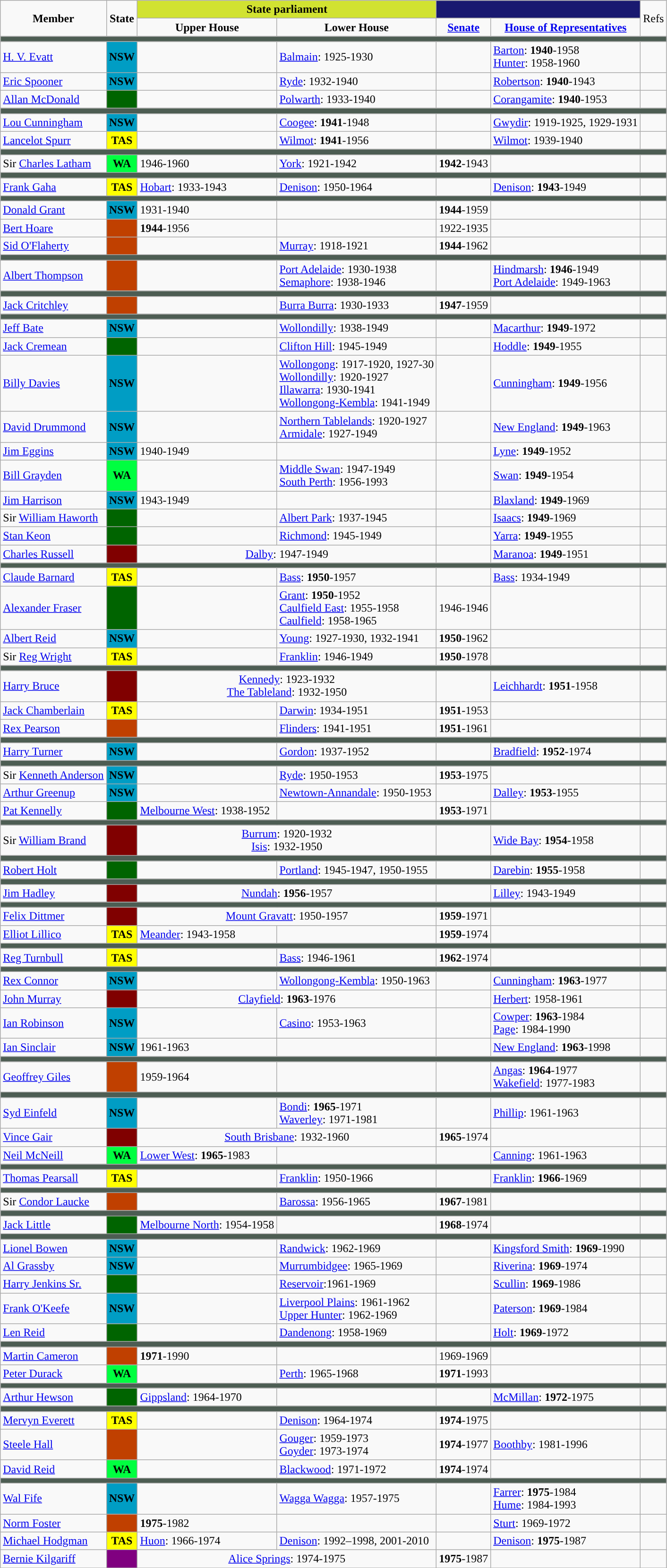<table Class="wikitable">
<tr>
<td rowspan="2" align=center><strong>Member</strong></td>
<td rowspan="2" align=center><strong>State</strong></td>
<td style="background:#D1E231" align=center colspan="2"><strong>State parliament</strong></td>
<td style="background:#191970" align=center colspan="2"></td>
<td rowspan="2">Refs</td>
</tr>
<tr>
<td align=center><strong>Upper House</strong></td>
<td align=center><strong>Lower House</strong></td>
<td align=center><a href='#'><strong>Senate</strong></a></td>
<td align=center><a href='#'><strong>House of Representatives</strong></a></td>
</tr>
<tr>
<td style="background:#4D5D53" align=center colspan="7"></td>
</tr>
<tr>
<td><a href='#'>H. V. Evatt</a></td>
<td align=center style="background:#009DC4"><strong>NSW</strong></td>
<td></td>
<td><a href='#'>Balmain</a>: 1925-1930</td>
<td></td>
<td><a href='#'>Barton</a>: <strong>1940</strong>-1958<br><a href='#'>Hunter</a>: 1958-1960</td>
<td></td>
</tr>
<tr>
<td><a href='#'>Eric Spooner</a></td>
<td align=center style="background:#009DC4"><strong>NSW</strong></td>
<td></td>
<td><a href='#'>Ryde</a>: 1932-1940</td>
<td></td>
<td><a href='#'>Robertson</a>: <strong>1940</strong>-1943</td>
<td></td>
</tr>
<tr>
<td><a href='#'>Allan McDonald</a></td>
<td align=center style="background:darkgreen"></td>
<td></td>
<td><a href='#'>Polwarth</a>: 1933-1940</td>
<td></td>
<td><a href='#'>Corangamite</a>: <strong>1940</strong>-1953</td>
<td></td>
</tr>
<tr>
<td style="background:#4D5D53" align=center colspan="7"></td>
</tr>
<tr>
<td><a href='#'>Lou Cunningham</a></td>
<td align=center style="background:#009DC4"><strong>NSW</strong></td>
<td></td>
<td><a href='#'>Coogee</a>: <strong>1941</strong>-1948</td>
<td></td>
<td><a href='#'>Gwydir</a>: 1919-1925, 1929-1931</td>
<td></td>
</tr>
<tr>
<td><a href='#'>Lancelot Spurr</a></td>
<td align=center style="background:yellow"><strong>TAS</strong></td>
<td></td>
<td><a href='#'>Wilmot</a>: <strong>1941</strong>-1956</td>
<td></td>
<td><a href='#'>Wilmot</a>: 1939-1940</td>
<td></td>
</tr>
<tr>
<td style="background:#4D5D53" align=center colspan="7"></td>
</tr>
<tr>
<td>Sir <a href='#'>Charles Latham</a></td>
<td align=center style="background:#00FF40"><strong>WA</strong></td>
<td>1946-1960</td>
<td><a href='#'>York</a>: 1921-1942</td>
<td><strong>1942</strong>-1943</td>
<td></td>
<td></td>
</tr>
<tr>
<td style="background:#4D5D53" align=center colspan="7"></td>
</tr>
<tr>
<td><a href='#'>Frank Gaha</a></td>
<td align=center style="background:yellow"><strong>TAS</strong></td>
<td><a href='#'>Hobart</a>: 1933-1943</td>
<td><a href='#'>Denison</a>: 1950-1964</td>
<td></td>
<td><a href='#'>Denison</a>: <strong>1943</strong>-1949</td>
<td></td>
</tr>
<tr>
<td style="background:#4D5D53" align=center colspan="7"></td>
</tr>
<tr>
<td><a href='#'>Donald Grant</a></td>
<td align=center style="background:#009DC4"><strong>NSW</strong></td>
<td>1931-1940</td>
<td></td>
<td><strong>1944</strong>-1959</td>
<td></td>
<td></td>
</tr>
<tr>
<td><a href='#'>Bert Hoare</a></td>
<td align=center style="background:#C04000"></td>
<td><strong>1944</strong>-1956</td>
<td></td>
<td>1922-1935</td>
<td></td>
<td></td>
</tr>
<tr>
<td><a href='#'>Sid O'Flaherty</a></td>
<td align=center style="background:#C04000"></td>
<td></td>
<td><a href='#'>Murray</a>: 1918-1921</td>
<td><strong>1944</strong>-1962</td>
<td></td>
<td></td>
</tr>
<tr>
<td style="background:#4D5D53" align=center colspan="7"></td>
</tr>
<tr>
<td><a href='#'>Albert Thompson</a></td>
<td align=center style="background:#C04000"></td>
<td></td>
<td><a href='#'>Port Adelaide</a>: 1930-1938<br><a href='#'>Semaphore</a>: 1938-1946</td>
<td></td>
<td><a href='#'>Hindmarsh</a>: <strong>1946</strong>-1949<br><a href='#'>Port Adelaide</a>: 1949-1963</td>
<td></td>
</tr>
<tr>
<td style="background:#4D5D53" align=center colspan="7"></td>
</tr>
<tr>
<td><a href='#'>Jack Critchley</a></td>
<td align=center style="background:#C04000"></td>
<td></td>
<td><a href='#'>Burra Burra</a>: 1930-1933</td>
<td><strong>1947</strong>-1959</td>
<td></td>
<td></td>
</tr>
<tr>
<td style="background:#4D5D53" align=center colspan="7"></td>
</tr>
<tr>
<td><a href='#'>Jeff Bate</a></td>
<td align=center style="background:#009DC4"><strong>NSW</strong></td>
<td></td>
<td><a href='#'>Wollondilly</a>: 1938-1949</td>
<td></td>
<td><a href='#'>Macarthur</a>: <strong>1949</strong>-1972</td>
<td></td>
</tr>
<tr>
<td><a href='#'>Jack Cremean</a></td>
<td align=center style="background:darkgreen"></td>
<td></td>
<td><a href='#'>Clifton Hill</a>: 1945-1949</td>
<td></td>
<td><a href='#'>Hoddle</a>: <strong>1949</strong>-1955</td>
<td></td>
</tr>
<tr>
<td><a href='#'>Billy Davies</a></td>
<td align=center style="background:#009DC4"><strong>NSW</strong></td>
<td></td>
<td><a href='#'>Wollongong</a>: 1917-1920, 1927-30<br><a href='#'>Wollondilly</a>: 1920-1927<br><a href='#'>Illawarra</a>: 1930-1941<br><a href='#'>Wollongong-Kembla</a>: 1941-1949</td>
<td></td>
<td><a href='#'>Cunningham</a>: <strong>1949</strong>-1956</td>
<td></td>
</tr>
<tr>
<td><a href='#'>David Drummond</a></td>
<td align=center style="background:#009DC4"><strong>NSW</strong></td>
<td></td>
<td><a href='#'>Northern Tablelands</a>: 1920-1927<br><a href='#'>Armidale</a>: 1927-1949</td>
<td></td>
<td><a href='#'>New England</a>: <strong>1949</strong>-1963</td>
<td></td>
</tr>
<tr>
<td><a href='#'>Jim Eggins</a></td>
<td align=center style="background:#009DC4"><strong>NSW</strong></td>
<td>1940-1949</td>
<td></td>
<td></td>
<td><a href='#'>Lyne</a>: <strong>1949</strong>-1952</td>
<td></td>
</tr>
<tr>
<td><a href='#'>Bill Grayden</a></td>
<td align=center style="background:#00FF40"><strong>WA</strong></td>
<td></td>
<td><a href='#'>Middle Swan</a>: 1947-1949 <br> <a href='#'>South Perth</a>: 1956-1993</td>
<td></td>
<td><a href='#'>Swan</a>: <strong>1949</strong>-1954</td>
<td></td>
</tr>
<tr>
<td><a href='#'>Jim Harrison</a></td>
<td align=center style="background:#009DC4"><strong>NSW</strong></td>
<td>1943-1949</td>
<td></td>
<td></td>
<td><a href='#'>Blaxland</a>: <strong>1949</strong>-1969</td>
<td></td>
</tr>
<tr>
<td>Sir <a href='#'>William Haworth</a></td>
<td align=center style="background:darkgreen"></td>
<td></td>
<td><a href='#'>Albert Park</a>: 1937-1945</td>
<td></td>
<td><a href='#'>Isaacs</a>: <strong>1949</strong>-1969</td>
<td></td>
</tr>
<tr>
<td><a href='#'>Stan Keon</a></td>
<td align=center style="background:darkgreen"></td>
<td></td>
<td><a href='#'>Richmond</a>: 1945-1949</td>
<td></td>
<td><a href='#'>Yarra</a>: <strong>1949</strong>-1955</td>
<td></td>
</tr>
<tr>
<td><a href='#'>Charles Russell</a></td>
<td align=center style="background:maroon"></td>
<td colspan="2" align=center><a href='#'>Dalby</a>: 1947-1949</td>
<td></td>
<td><a href='#'>Maranoa</a>: <strong>1949</strong>-1951</td>
<td></td>
</tr>
<tr>
<td style="background:#4D5D53" align=center colspan="7"></td>
</tr>
<tr>
<td><a href='#'>Claude Barnard</a></td>
<td align=center style="background:yellow"><strong>TAS</strong></td>
<td></td>
<td><a href='#'>Bass</a>: <strong>1950</strong>-1957</td>
<td></td>
<td><a href='#'>Bass</a>: 1934-1949</td>
<td></td>
</tr>
<tr>
<td><a href='#'>Alexander Fraser</a></td>
<td align=center style="background:darkgreen"></td>
<td></td>
<td><a href='#'>Grant</a>: <strong>1950</strong>-1952<br><a href='#'>Caulfield East</a>: 1955-1958<br><a href='#'>Caulfield</a>: 1958-1965</td>
<td>1946-1946</td>
<td></td>
<td></td>
</tr>
<tr>
<td><a href='#'>Albert Reid</a></td>
<td align=center style="background:#009DC4"><strong>NSW</strong></td>
<td></td>
<td><a href='#'>Young</a>: 1927-1930, 1932-1941</td>
<td><strong>1950</strong>-1962</td>
<td></td>
<td></td>
</tr>
<tr>
<td>Sir <a href='#'>Reg Wright</a></td>
<td align=center style="background:yellow"><strong>TAS</strong></td>
<td></td>
<td><a href='#'>Franklin</a>: 1946-1949</td>
<td><strong>1950</strong>-1978</td>
<td></td>
<td></td>
</tr>
<tr>
<td style="background:#4D5D53" align=center colspan="7"></td>
</tr>
<tr>
<td><a href='#'>Harry Bruce</a></td>
<td align=center style="background:maroon"></td>
<td colspan="2" align=center><a href='#'>Kennedy</a>: 1923-1932<br><a href='#'>The Tableland</a>: 1932-1950</td>
<td></td>
<td><a href='#'>Leichhardt</a>: <strong>1951</strong>-1958</td>
<td></td>
</tr>
<tr>
<td><a href='#'>Jack Chamberlain</a></td>
<td align=center style="background:yellow"><strong>TAS</strong></td>
<td></td>
<td><a href='#'>Darwin</a>: 1934-1951</td>
<td><strong>1951</strong>-1953</td>
<td></td>
<td></td>
</tr>
<tr>
<td><a href='#'>Rex Pearson</a></td>
<td align=center style="background:#C04000"></td>
<td></td>
<td><a href='#'>Flinders</a>: 1941-1951</td>
<td><strong>1951</strong>-1961</td>
<td></td>
<td></td>
</tr>
<tr>
<td style="background:#4D5D53" align=center colspan="7"></td>
</tr>
<tr>
<td><a href='#'>Harry Turner</a></td>
<td align=center style="background:#009DC4"><strong>NSW</strong></td>
<td></td>
<td><a href='#'>Gordon</a>: 1937-1952</td>
<td></td>
<td><a href='#'>Bradfield</a>: <strong>1952</strong>-1974</td>
<td></td>
</tr>
<tr>
<td style="background:#4D5D53" align=center colspan="7"></td>
</tr>
<tr>
<td>Sir <a href='#'>Kenneth Anderson</a></td>
<td align=center style="background:#009DC4"><strong>NSW</strong></td>
<td></td>
<td><a href='#'>Ryde</a>: 1950-1953</td>
<td><strong>1953</strong>-1975</td>
<td></td>
<td></td>
</tr>
<tr>
<td><a href='#'>Arthur Greenup</a></td>
<td align=center style="background:#009DC4"><strong>NSW</strong></td>
<td></td>
<td><a href='#'>Newtown-Annandale</a>: 1950-1953</td>
<td></td>
<td><a href='#'>Dalley</a>: <strong>1953</strong>-1955</td>
<td></td>
</tr>
<tr>
<td><a href='#'>Pat Kennelly</a></td>
<td align=center style="background:darkgreen"></td>
<td><a href='#'>Melbourne West</a>: 1938-1952</td>
<td></td>
<td><strong>1953</strong>-1971</td>
<td></td>
<td></td>
</tr>
<tr>
<td style="background:#4D5D53" align=center colspan="7"></td>
</tr>
<tr>
<td>Sir <a href='#'>William Brand</a></td>
<td align=center style="background:maroon"></td>
<td colspan="2" align=center><a href='#'>Burrum</a>: 1920-1932<br><a href='#'>Isis</a>: 1932-1950</td>
<td></td>
<td><a href='#'>Wide Bay</a>: <strong>1954</strong>-1958</td>
<td></td>
</tr>
<tr>
<td style="background:#4D5D53" align=center colspan="7"></td>
</tr>
<tr>
<td><a href='#'>Robert Holt</a></td>
<td align=center style="background:darkgreen"></td>
<td></td>
<td><a href='#'>Portland</a>: 1945-1947, 1950-1955</td>
<td></td>
<td><a href='#'>Darebin</a>: <strong>1955</strong>-1958</td>
<td></td>
</tr>
<tr>
<td style="background:#4D5D53" align=center colspan="7"></td>
</tr>
<tr>
<td><a href='#'>Jim Hadley</a></td>
<td align=center style="background:maroon"></td>
<td colspan="2" align=center><a href='#'>Nundah</a>: <strong>1956</strong>-1957</td>
<td></td>
<td><a href='#'>Lilley</a>: 1943-1949</td>
<td></td>
</tr>
<tr>
<td style="background:#4D5D53" align=center colspan="7"></td>
</tr>
<tr>
<td><a href='#'>Felix Dittmer</a></td>
<td align=center style="background:maroon"></td>
<td colspan="2" align=center><a href='#'>Mount Gravatt</a>: 1950-1957</td>
<td><strong>1959</strong>-1971</td>
<td></td>
<td></td>
</tr>
<tr>
<td><a href='#'>Elliot Lillico</a></td>
<td align=center style="background:yellow"><strong>TAS</strong></td>
<td><a href='#'>Meander</a>: 1943-1958</td>
<td></td>
<td><strong>1959</strong>-1974</td>
<td></td>
<td></td>
</tr>
<tr>
<td style="background:#4D5D53" align=center colspan="7"></td>
</tr>
<tr>
<td><a href='#'>Reg Turnbull</a></td>
<td align=center style="background:yellow"><strong>TAS</strong></td>
<td></td>
<td><a href='#'>Bass</a>: 1946-1961</td>
<td><strong>1962</strong>-1974</td>
<td></td>
<td></td>
</tr>
<tr>
<td style="background:#4D5D53" align=center colspan="7"></td>
</tr>
<tr>
<td><a href='#'>Rex Connor</a></td>
<td align=center style="background:#009DC4"><strong>NSW</strong></td>
<td></td>
<td><a href='#'>Wollongong-Kembla</a>: 1950-1963</td>
<td></td>
<td><a href='#'>Cunningham</a>: <strong>1963</strong>-1977</td>
<td></td>
</tr>
<tr>
<td><a href='#'>John Murray</a></td>
<td align=center style="background:maroon"></td>
<td colspan="2" align=center><a href='#'>Clayfield</a>: <strong>1963</strong>-1976</td>
<td></td>
<td><a href='#'>Herbert</a>: 1958-1961</td>
<td></td>
</tr>
<tr>
<td><a href='#'>Ian Robinson</a></td>
<td align=center style="background:#009DC4"><strong>NSW</strong></td>
<td></td>
<td><a href='#'>Casino</a>: 1953-1963</td>
<td></td>
<td><a href='#'>Cowper</a>: <strong>1963</strong>-1984<br><a href='#'>Page</a>: 1984-1990</td>
<td></td>
</tr>
<tr>
<td><a href='#'>Ian Sinclair</a></td>
<td align=center style="background:#009DC4"><strong>NSW</strong></td>
<td>1961-1963</td>
<td></td>
<td></td>
<td><a href='#'>New England</a>: <strong>1963</strong>-1998</td>
<td></td>
</tr>
<tr>
<td style="background:#4D5D53" align=center colspan="7"></td>
</tr>
<tr>
<td><a href='#'>Geoffrey Giles</a></td>
<td align=center style="background:#C04000"></td>
<td>1959-1964</td>
<td></td>
<td></td>
<td><a href='#'>Angas</a>: <strong>1964</strong>-1977<br><a href='#'>Wakefield</a>: 1977-1983</td>
<td></td>
</tr>
<tr>
<td style="background:#4D5D53" align=center colspan="7"></td>
</tr>
<tr>
<td><a href='#'>Syd Einfeld</a></td>
<td align=center style="background:#009DC4"><strong>NSW</strong></td>
<td></td>
<td><a href='#'>Bondi</a>: <strong>1965</strong>-1971<br><a href='#'>Waverley</a>: 1971-1981</td>
<td></td>
<td><a href='#'>Phillip</a>: 1961-1963</td>
<td></td>
</tr>
<tr>
<td><a href='#'>Vince Gair</a></td>
<td align=center style="background:maroon"></td>
<td colspan="2" align=center><a href='#'>South Brisbane</a>: 1932-1960</td>
<td><strong>1965</strong>-1974</td>
<td></td>
<td></td>
</tr>
<tr>
<td><a href='#'>Neil McNeill</a></td>
<td align=center style="background:#00FF40"><strong>WA</strong></td>
<td><a href='#'>Lower West</a>: <strong>1965</strong>-1983</td>
<td></td>
<td></td>
<td><a href='#'>Canning</a>: 1961-1963</td>
<td></td>
</tr>
<tr>
<td style="background:#4D5D53" align=center colspan="7"></td>
</tr>
<tr>
<td><a href='#'>Thomas Pearsall</a></td>
<td align=center style="background:yellow"><strong>TAS</strong></td>
<td></td>
<td><a href='#'>Franklin</a>: 1950-1966</td>
<td></td>
<td><a href='#'>Franklin</a>: <strong>1966</strong>-1969</td>
<td></td>
</tr>
<tr>
<td style="background:#4D5D53" align=center colspan="7"></td>
</tr>
<tr>
<td>Sir <a href='#'>Condor Laucke</a></td>
<td align=center style="background:#C04000"></td>
<td></td>
<td><a href='#'>Barossa</a>: 1956-1965</td>
<td><strong>1967</strong>-1981</td>
<td></td>
<td></td>
</tr>
<tr>
<td style="background:#4D5D53" align=center colspan="7"></td>
</tr>
<tr>
<td><a href='#'>Jack Little</a></td>
<td align=center style="background:darkgreen"></td>
<td><a href='#'>Melbourne North</a>: 1954-1958</td>
<td></td>
<td><strong>1968</strong>-1974</td>
<td></td>
<td></td>
</tr>
<tr>
<td style="background:#4D5D53" align=center colspan="7"></td>
</tr>
<tr>
<td><a href='#'>Lionel Bowen</a></td>
<td align=center style="background:#009DC4"><strong>NSW</strong></td>
<td></td>
<td><a href='#'>Randwick</a>: 1962-1969</td>
<td></td>
<td><a href='#'>Kingsford Smith</a>: <strong>1969</strong>-1990</td>
<td></td>
</tr>
<tr>
<td><a href='#'>Al Grassby</a></td>
<td align=center style="background:#009DC4"><strong>NSW</strong></td>
<td></td>
<td><a href='#'>Murrumbidgee</a>: 1965-1969</td>
<td></td>
<td><a href='#'>Riverina</a>: <strong>1969</strong>-1974</td>
<td></td>
</tr>
<tr>
<td><a href='#'>Harry Jenkins Sr.</a></td>
<td align=center style="background:darkgreen"></td>
<td></td>
<td><a href='#'>Reservoir</a>:1961-1969</td>
<td></td>
<td><a href='#'>Scullin</a>: <strong>1969</strong>-1986</td>
<td></td>
</tr>
<tr>
<td><a href='#'>Frank O'Keefe</a></td>
<td align=center style="background:#009DC4"><strong>NSW</strong></td>
<td></td>
<td><a href='#'>Liverpool Plains</a>: 1961-1962<br><a href='#'>Upper Hunter</a>: 1962-1969</td>
<td></td>
<td><a href='#'>Paterson</a>: <strong>1969</strong>-1984</td>
<td></td>
</tr>
<tr>
<td><a href='#'>Len Reid</a></td>
<td align=center style="background:darkgreen"></td>
<td></td>
<td><a href='#'>Dandenong</a>: 1958-1969</td>
<td></td>
<td><a href='#'>Holt</a>: <strong>1969</strong>-1972</td>
<td></td>
</tr>
<tr>
<td style="background:#4D5D53" align=center colspan="7"></td>
</tr>
<tr>
<td><a href='#'>Martin Cameron</a></td>
<td align=center style="background:#C04000"></td>
<td><strong>1971</strong>-1990</td>
<td></td>
<td>1969-1969</td>
<td></td>
<td></td>
</tr>
<tr>
<td><a href='#'>Peter Durack</a></td>
<td align=center style="background:#00FF40"><strong>WA</strong></td>
<td></td>
<td><a href='#'>Perth</a>: 1965-1968</td>
<td><strong>1971</strong>-1993</td>
<td></td>
<td></td>
</tr>
<tr>
<td style="background:#4D5D53" align=center colspan="7"></td>
</tr>
<tr>
<td><a href='#'>Arthur Hewson</a></td>
<td align=center style="background:darkgreen"></td>
<td><a href='#'>Gippsland</a>: 1964-1970</td>
<td></td>
<td></td>
<td><a href='#'>McMillan</a>: <strong>1972</strong>-1975</td>
<td></td>
</tr>
<tr>
<td style="background:#4D5D53" align=center colspan="7"></td>
</tr>
<tr>
<td><a href='#'>Mervyn Everett</a></td>
<td align=center style="background:yellow"><strong>TAS</strong></td>
<td></td>
<td><a href='#'>Denison</a>: 1964-1974</td>
<td><strong>1974</strong>-1975</td>
<td></td>
<td></td>
</tr>
<tr>
<td><a href='#'>Steele Hall</a></td>
<td align=center style="background:#C04000"></td>
<td></td>
<td><a href='#'>Gouger</a>: 1959-1973<br><a href='#'>Goyder</a>: 1973-1974</td>
<td><strong>1974</strong>-1977</td>
<td><a href='#'>Boothby</a>: 1981-1996</td>
<td></td>
</tr>
<tr>
<td><a href='#'>David Reid</a></td>
<td align=center style="background:#00FF40"><strong>WA</strong></td>
<td></td>
<td><a href='#'>Blackwood</a>: 1971-1972</td>
<td><strong>1974</strong>-1974</td>
<td></td>
<td></td>
</tr>
<tr>
<td style="background:#4D5D53" align=center colspan="7"></td>
</tr>
<tr>
<td><a href='#'>Wal Fife</a></td>
<td align=center style="background:#009DC4"><strong>NSW</strong></td>
<td></td>
<td><a href='#'>Wagga Wagga</a>: 1957-1975</td>
<td></td>
<td><a href='#'>Farrer</a>: <strong>1975</strong>-1984<br><a href='#'>Hume</a>: 1984-1993</td>
<td></td>
</tr>
<tr>
<td><a href='#'>Norm Foster</a></td>
<td align=center style="background:#C04000"></td>
<td><strong>1975</strong>-1982</td>
<td></td>
<td></td>
<td><a href='#'>Sturt</a>: 1969-1972</td>
<td></td>
</tr>
<tr>
<td><a href='#'>Michael Hodgman</a></td>
<td align=center style="background:yellow"><strong>TAS</strong></td>
<td><a href='#'>Huon</a>: 1966-1974</td>
<td><a href='#'>Denison</a>: 1992–1998, 2001-2010</td>
<td></td>
<td><a href='#'>Denison</a>: <strong>1975</strong>-1987</td>
<td></td>
</tr>
<tr>
<td><a href='#'>Bernie Kilgariff</a></td>
<td align=center style="background:purple"></td>
<td colspan="2" align=center><a href='#'>Alice Springs</a>: 1974-1975</td>
<td><strong>1975</strong>-1987</td>
<td></td>
<td></td>
</tr>
<tr>
</tr>
</table>
